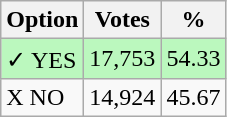<table class="wikitable">
<tr>
<th>Option</th>
<th>Votes</th>
<th>%</th>
</tr>
<tr>
<td style=background:#bbf8be>✓ YES</td>
<td style=background:#bbf8be>17,753</td>
<td style=background:#bbf8be>54.33</td>
</tr>
<tr>
<td>X NO</td>
<td>14,924</td>
<td>45.67</td>
</tr>
</table>
